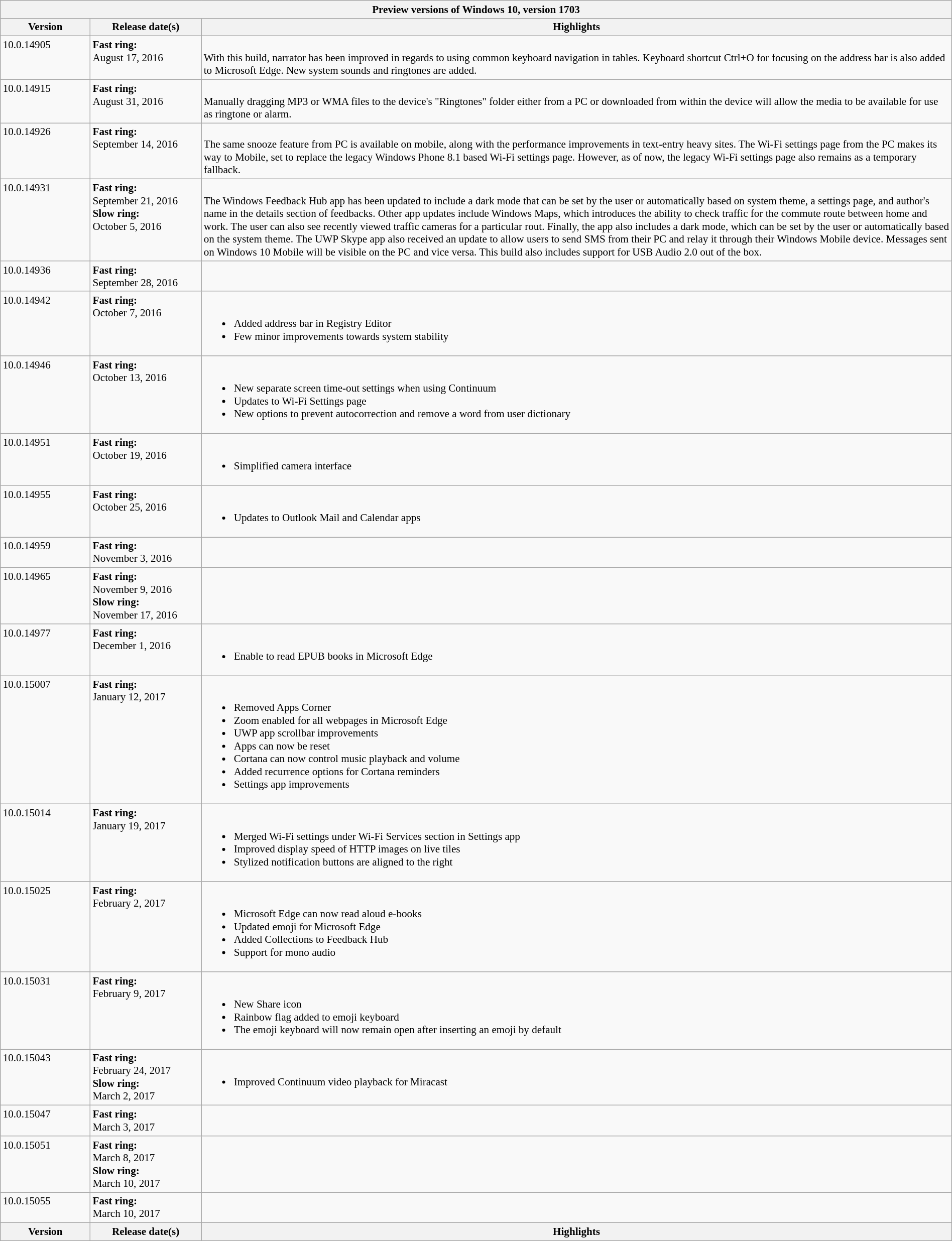<table class="wikitable mw-collapsible mw-collapsed" style="width:100%;font-size:88%;">
<tr>
<th style="text-align:center;" colspan="3">Preview versions of Windows 10, version 1703</th>
</tr>
<tr>
<th scope="col" style="width:8em;text-align:center;">Version</th>
<th scope="col" style="width:10em;text-align:center;background::#fff;">Release date(s)</th>
<th scope="col" style="background::#fff;text-align:center;">Highlights</th>
</tr>
<tr valign="top">
<td>10.0.14905<br></td>
<td><strong>Fast ring:</strong><br>August 17, 2016</td>
<td><br>With this build, narrator has been improved in regards to using common keyboard navigation in tables. Keyboard shortcut Ctrl+O for focusing on the address bar is also added to Microsoft Edge. New system sounds and ringtones are added.</td>
</tr>
<tr valign="top">
<td>10.0.14915<br></td>
<td><strong>Fast ring:</strong><br>August 31, 2016</td>
<td><br>Manually dragging MP3 or WMA files to the device's "Ringtones" folder either from a PC or downloaded from within the device will allow the media to be available for use as ringtone or alarm.</td>
</tr>
<tr valign="top">
<td>10.0.14926<br></td>
<td><strong>Fast ring:</strong><br>September 14, 2016</td>
<td><br>The same snooze feature from PC is available on mobile, along with the performance improvements in text-entry heavy sites. The Wi-Fi settings page from the PC makes its way to Mobile, set to replace the legacy Windows Phone 8.1 based Wi-Fi settings page. However, as of now, the legacy Wi-Fi settings page also remains as a temporary fallback.</td>
</tr>
<tr valign="top">
<td>10.0.14931<br></td>
<td><strong>Fast ring:</strong><br>September 21, 2016<br><strong>Slow ring:</strong><br>October 5, 2016</td>
<td><br>The Windows Feedback Hub app has been updated to include a dark mode that can be set by the user or automatically based on system theme, a settings page, and author's name in the details section of feedbacks. Other app updates include Windows Maps, which introduces the ability to check traffic for the commute route between home and work. The user can also see recently viewed traffic cameras for a particular rout. Finally, the app also includes a dark mode, which can be set by the user or automatically based on the system theme. The UWP Skype app also received an update to allow users to send SMS from their PC and relay it through their Windows Mobile device. Messages sent on Windows 10 Mobile will be visible on the PC and vice versa. This build also includes support for USB Audio 2.0 out of the box.</td>
</tr>
<tr valign="top">
<td>10.0.14936<br></td>
<td><strong>Fast ring:</strong><br>September 28, 2016</td>
<td></td>
</tr>
<tr valign="top">
<td>10.0.14942<br></td>
<td><strong>Fast ring:</strong><br>October 7, 2016</td>
<td><br><ul><li>Added address bar in Registry Editor</li><li>Few minor improvements towards system stability</li></ul></td>
</tr>
<tr valign="top">
<td>10.0.14946<br></td>
<td><strong>Fast ring:</strong><br>October 13, 2016</td>
<td><br><ul><li>New separate screen time-out settings when using Continuum</li><li>Updates to Wi-Fi Settings page</li><li>New options to prevent autocorrection and remove a word from user dictionary</li></ul></td>
</tr>
<tr valign="top">
<td>10.0.14951<br></td>
<td><strong>Fast ring:</strong><br>October 19, 2016</td>
<td><br><ul><li>Simplified camera interface</li></ul></td>
</tr>
<tr valign="top">
<td>10.0.14955<br></td>
<td><strong>Fast ring:</strong><br>October 25, 2016</td>
<td><br><ul><li>Updates to Outlook Mail and Calendar apps</li></ul></td>
</tr>
<tr valign="top">
<td>10.0.14959<br></td>
<td><strong>Fast ring:</strong><br>November 3, 2016</td>
<td></td>
</tr>
<tr valign="top">
<td>10.0.14965<br></td>
<td><strong>Fast ring:</strong><br>November 9, 2016<br><strong>Slow ring:</strong><br>November 17, 2016</td>
<td></td>
</tr>
<tr valign="top">
<td>10.0.14977<br></td>
<td><strong>Fast ring:</strong><br>December 1, 2016</td>
<td><br><ul><li>Enable to read EPUB books in Microsoft Edge</li></ul></td>
</tr>
<tr valign="top">
<td>10.0.15007<br></td>
<td><strong>Fast ring:</strong><br>January 12, 2017</td>
<td><br><ul><li>Removed Apps Corner</li><li>Zoom enabled for all webpages in Microsoft Edge</li><li>UWP app scrollbar improvements</li><li>Apps can now be reset</li><li>Cortana can now control music playback and volume</li><li>Added recurrence options for Cortana reminders</li><li>Settings app improvements</li></ul></td>
</tr>
<tr valign="top">
<td>10.0.15014<br></td>
<td><strong>Fast ring:</strong><br>January 19, 2017</td>
<td><br><ul><li>Merged Wi-Fi settings under Wi-Fi Services section in Settings app</li><li>Improved display speed of HTTP images on live tiles</li><li>Stylized notification buttons are aligned to the right</li></ul></td>
</tr>
<tr valign="top">
<td>10.0.15025<br></td>
<td><strong>Fast ring:</strong><br>February 2, 2017</td>
<td><br><ul><li>Microsoft Edge can now read aloud e-books</li><li>Updated emoji for Microsoft Edge</li><li>Added Collections to Feedback Hub</li><li>Support for mono audio</li></ul></td>
</tr>
<tr valign="top">
<td>10.0.15031<br></td>
<td><strong>Fast ring:</strong><br>February 9, 2017</td>
<td><br><ul><li>New Share icon</li><li>Rainbow flag added to emoji keyboard</li><li>The emoji keyboard will now remain open after inserting an emoji by default</li></ul></td>
</tr>
<tr valign="top">
<td>10.0.15043<br></td>
<td><strong>Fast ring:</strong><br>February 24, 2017<br><strong>Slow ring:</strong><br>March 2, 2017</td>
<td><br><ul><li>Improved Continuum video playback for Miracast</li></ul></td>
</tr>
<tr valign="top">
<td>10.0.15047<br></td>
<td><strong>Fast ring:</strong><br>March 3, 2017</td>
<td></td>
</tr>
<tr valign="top">
<td>10.0.15051<br></td>
<td><strong>Fast ring:</strong><br>March 8, 2017<br><strong>Slow ring:</strong><br>March 10, 2017</td>
<td></td>
</tr>
<tr valign="top">
<td>10.0.15055<br></td>
<td><strong>Fast ring:</strong><br>March 10, 2017</td>
<td></td>
</tr>
<tr>
<th>Version</th>
<th>Release date(s)</th>
<th>Highlights</th>
</tr>
</table>
